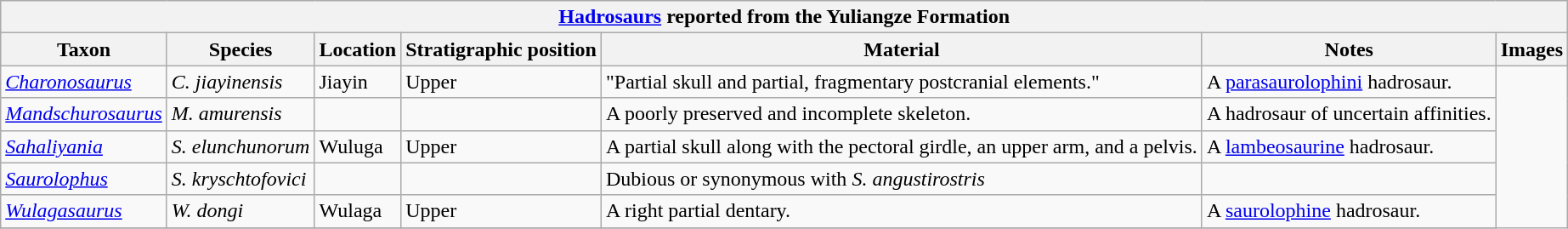<table class="wikitable" align="center">
<tr>
<th colspan="7" align="center"><strong><a href='#'>Hadrosaurs</a> reported from the Yuliangze Formation</strong></th>
</tr>
<tr>
<th>Taxon</th>
<th>Species</th>
<th>Location</th>
<th>Stratigraphic position</th>
<th>Material</th>
<th>Notes</th>
<th>Images</th>
</tr>
<tr>
<td><em><a href='#'>Charonosaurus</a></em></td>
<td><em>C. jiayinensis</em></td>
<td>Jiayin</td>
<td>Upper</td>
<td>"Partial skull and partial, fragmentary postcranial elements."</td>
<td>A <a href='#'>parasaurolophini</a> hadrosaur.</td>
<td rowspan = 100><br>

</td>
</tr>
<tr>
<td><em><a href='#'>Mandschurosaurus</a></em></td>
<td><em>M. amurensis</em></td>
<td></td>
<td></td>
<td>A poorly preserved and incomplete skeleton.</td>
<td>A hadrosaur of uncertain affinities.</td>
</tr>
<tr>
<td><em><a href='#'>Sahaliyania</a></em></td>
<td><em>S. elunchunorum</em></td>
<td>Wuluga</td>
<td>Upper</td>
<td>A partial skull along with the pectoral girdle, an upper arm, and a pelvis.</td>
<td>A <a href='#'>lambeosaurine</a> hadrosaur.</td>
</tr>
<tr>
<td><em><a href='#'>Saurolophus</a></em></td>
<td><em>S. kryschtofovici</em></td>
<td></td>
<td></td>
<td>Dubious or synonymous with <em>S. angustirostris</em></td>
<td></td>
</tr>
<tr>
<td><em><a href='#'>Wulagasaurus</a></em></td>
<td><em>W. dongi</em></td>
<td>Wulaga</td>
<td>Upper</td>
<td>A right partial dentary.</td>
<td>A <a href='#'>saurolophine</a> hadrosaur.</td>
</tr>
<tr>
</tr>
</table>
